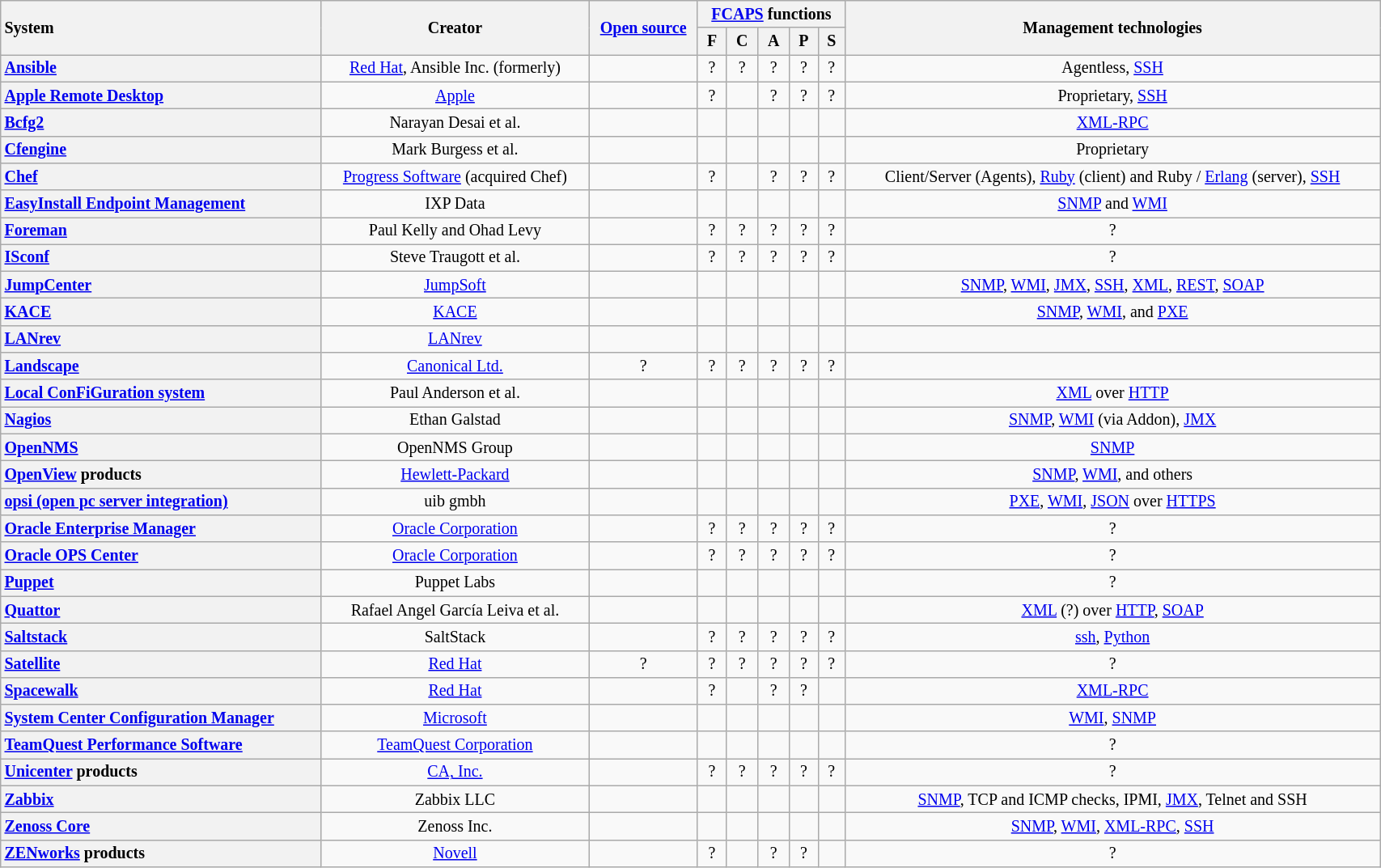<table class="wikitable sortable" style="width: 90%; font-size: smaller; text-align: center">
<tr>
<th style="text-align: left" rowspan="2">System</th>
<th rowspan="2">Creator</th>
<th rowspan="2"><a href='#'>Open source</a></th>
<th colspan="5"><a href='#'>FCAPS</a> functions</th>
<th rowspan="2">Management technologies</th>
</tr>
<tr>
<th>F</th>
<th>C</th>
<th>A</th>
<th>P</th>
<th>S</th>
</tr>
<tr>
<th style="text-align: left"><a href='#'>Ansible</a></th>
<td><a href='#'>Red Hat</a>, Ansible Inc. (formerly)</td>
<td></td>
<td>?</td>
<td>?</td>
<td>?</td>
<td>?</td>
<td>?</td>
<td>Agentless, <a href='#'>SSH</a></td>
</tr>
<tr>
<th style="text-align: left"><a href='#'>Apple Remote Desktop</a></th>
<td><a href='#'>Apple</a></td>
<td></td>
<td>?</td>
<td></td>
<td>?</td>
<td>?</td>
<td>?</td>
<td>Proprietary, <a href='#'>SSH</a></td>
</tr>
<tr>
<th style="text-align: left"><a href='#'>Bcfg2</a></th>
<td>Narayan Desai et al.</td>
<td></td>
<td></td>
<td></td>
<td></td>
<td></td>
<td></td>
<td><a href='#'>XML-RPC</a></td>
</tr>
<tr>
<th style="text-align: left"><a href='#'>Cfengine</a></th>
<td>Mark Burgess et al.</td>
<td></td>
<td></td>
<td></td>
<td></td>
<td></td>
<td></td>
<td>Proprietary</td>
</tr>
<tr>
<th style="text-align: left"><a href='#'>Chef</a></th>
<td><a href='#'>Progress Software</a> (acquired Chef)</td>
<td></td>
<td>?</td>
<td></td>
<td>?</td>
<td>?</td>
<td>?</td>
<td>Client/Server (Agents), <a href='#'>Ruby</a> (client) and Ruby / <a href='#'>Erlang</a> (server), <a href='#'> SSH</a></td>
</tr>
<tr>
<th style="text-align: left"><a href='#'>EasyInstall Endpoint Management</a></th>
<td>IXP Data</td>
<td></td>
<td></td>
<td></td>
<td></td>
<td></td>
<td></td>
<td><a href='#'>SNMP</a> and <a href='#'>WMI</a></td>
</tr>
<tr>
<th style="text-align: left"><a href='#'>Foreman</a></th>
<td>Paul Kelly and Ohad Levy</td>
<td></td>
<td>?</td>
<td>?</td>
<td>?</td>
<td>?</td>
<td>?</td>
<td>?</td>
</tr>
<tr>
<th style="text-align: left"><a href='#'>ISconf</a></th>
<td>Steve Traugott et al.</td>
<td></td>
<td>?</td>
<td>?</td>
<td>?</td>
<td>?</td>
<td>?</td>
<td>?</td>
</tr>
<tr>
<th style="text-align: left"><a href='#'>JumpCenter</a></th>
<td><a href='#'>JumpSoft</a></td>
<td></td>
<td></td>
<td></td>
<td></td>
<td></td>
<td></td>
<td><a href='#'>SNMP</a>, <a href='#'>WMI</a>, <a href='#'>JMX</a>, <a href='#'>SSH</a>, <a href='#'>XML</a>, <a href='#'>REST</a>, <a href='#'>SOAP</a></td>
</tr>
<tr>
<th style="text-align: left"><a href='#'>KACE</a></th>
<td><a href='#'>KACE</a></td>
<td></td>
<td></td>
<td></td>
<td></td>
<td></td>
<td></td>
<td><a href='#'>SNMP</a>, <a href='#'>WMI</a>, and <a href='#'>PXE</a></td>
</tr>
<tr>
<th style="text-align: left"><a href='#'>LANrev</a></th>
<td><a href='#'>LANrev</a></td>
<td></td>
<td></td>
<td></td>
<td></td>
<td></td>
<td></td>
<td></td>
</tr>
<tr>
<th style="text-align: left"><a href='#'>Landscape</a></th>
<td><a href='#'>Canonical Ltd.</a></td>
<td>?</td>
<td>?</td>
<td>?</td>
<td>?</td>
<td>?</td>
<td>?</td>
<td></td>
</tr>
<tr>
<th style="text-align: left"><a href='#'>Local ConFiGuration system</a></th>
<td>Paul Anderson et al.</td>
<td></td>
<td></td>
<td></td>
<td></td>
<td></td>
<td></td>
<td><a href='#'>XML</a> over <a href='#'>HTTP</a></td>
</tr>
<tr>
<th style="text-align: left"><a href='#'>Nagios</a></th>
<td>Ethan Galstad</td>
<td></td>
<td></td>
<td></td>
<td></td>
<td></td>
<td></td>
<td><a href='#'>SNMP</a>, <a href='#'>WMI</a> (via Addon), <a href='#'>JMX</a></td>
</tr>
<tr>
<th style="text-align: left"><a href='#'>OpenNMS</a></th>
<td>OpenNMS Group</td>
<td></td>
<td></td>
<td></td>
<td></td>
<td></td>
<td></td>
<td><a href='#'>SNMP</a></td>
</tr>
<tr>
<th style="text-align: left"><a href='#'>OpenView</a> products</th>
<td><a href='#'>Hewlett-Packard</a></td>
<td></td>
<td></td>
<td></td>
<td></td>
<td></td>
<td></td>
<td><a href='#'>SNMP</a>, <a href='#'>WMI</a>, and others</td>
</tr>
<tr>
<th style="text-align: left"><a href='#'>opsi (open pc server integration)</a></th>
<td>uib gmbh</td>
<td></td>
<td></td>
<td></td>
<td></td>
<td></td>
<td></td>
<td><a href='#'>PXE</a>, <a href='#'>WMI</a>, <a href='#'>JSON</a> over <a href='#'>HTTPS</a></td>
</tr>
<tr>
<th style="text-align: left"><a href='#'>Oracle Enterprise Manager</a></th>
<td><a href='#'>Oracle Corporation</a></td>
<td></td>
<td>?</td>
<td>?</td>
<td>?</td>
<td>?</td>
<td>?</td>
<td>?</td>
</tr>
<tr>
<th style="text-align: left"><a href='#'>Oracle OPS Center</a></th>
<td><a href='#'>Oracle Corporation</a></td>
<td></td>
<td>?</td>
<td>?</td>
<td>?</td>
<td>?</td>
<td>?</td>
<td>?</td>
</tr>
<tr>
<th style="text-align: left"><a href='#'>Puppet</a></th>
<td>Puppet Labs</td>
<td></td>
<td></td>
<td></td>
<td></td>
<td></td>
<td></td>
<td>?</td>
</tr>
<tr>
<th style="text-align: left"><a href='#'>Quattor</a></th>
<td>Rafael Angel García Leiva et al.</td>
<td></td>
<td></td>
<td></td>
<td></td>
<td></td>
<td></td>
<td><a href='#'>XML</a> (?) over <a href='#'>HTTP</a>, <a href='#'>SOAP</a></td>
</tr>
<tr>
<th style="text-align: left"><a href='#'>Saltstack</a></th>
<td>SaltStack</td>
<td></td>
<td>?</td>
<td>?</td>
<td>?</td>
<td>?</td>
<td>?</td>
<td><a href='#'> ssh</a>, <a href='#'>Python</a></td>
</tr>
<tr>
<th style="text-align: left"><a href='#'>Satellite</a></th>
<td><a href='#'>Red Hat</a></td>
<td>?</td>
<td>?</td>
<td>?</td>
<td>?</td>
<td>?</td>
<td>?</td>
<td>?</td>
</tr>
<tr>
<th style="text-align: left"><a href='#'>Spacewalk</a></th>
<td><a href='#'>Red Hat</a></td>
<td></td>
<td>?</td>
<td></td>
<td>?</td>
<td>?</td>
<td></td>
<td><a href='#'>XML-RPC</a></td>
</tr>
<tr>
<th style="text-align: left"><a href='#'>System Center Configuration Manager</a></th>
<td><a href='#'>Microsoft</a></td>
<td></td>
<td></td>
<td></td>
<td></td>
<td></td>
<td></td>
<td><a href='#'>WMI</a>, <a href='#'>SNMP</a></td>
</tr>
<tr>
<th style="text-align: left"><a href='#'>TeamQuest Performance Software</a></th>
<td><a href='#'>TeamQuest Corporation</a></td>
<td></td>
<td></td>
<td></td>
<td></td>
<td></td>
<td></td>
<td>?</td>
</tr>
<tr>
<th style="text-align: left"><a href='#'>Unicenter</a> products</th>
<td><a href='#'>CA, Inc.</a></td>
<td></td>
<td>?</td>
<td>?</td>
<td>?</td>
<td>?</td>
<td>?</td>
<td>?</td>
</tr>
<tr>
<th style="text-align: left"><a href='#'>Zabbix</a></th>
<td>Zabbix LLC</td>
<td></td>
<td></td>
<td></td>
<td></td>
<td></td>
<td></td>
<td><a href='#'>SNMP</a>, TCP and ICMP checks, IPMI, <a href='#'>JMX</a>, Telnet and SSH</td>
</tr>
<tr>
<th style="text-align: left"><a href='#'>Zenoss Core</a></th>
<td>Zenoss Inc.</td>
<td></td>
<td></td>
<td></td>
<td></td>
<td></td>
<td></td>
<td><a href='#'>SNMP</a>, <a href='#'>WMI</a>, <a href='#'>XML-RPC</a>, <a href='#'>SSH</a></td>
</tr>
<tr>
<th style="text-align: left"><a href='#'>ZENworks</a> products</th>
<td><a href='#'>Novell</a></td>
<td></td>
<td>?</td>
<td></td>
<td>?</td>
<td>?</td>
<td></td>
<td>?</td>
</tr>
</table>
